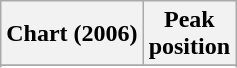<table class="wikitable sortable plainrowheaders" style="text-align:center">
<tr>
<th scope="col">Chart (2006)</th>
<th scope="col">Peak<br> position</th>
</tr>
<tr>
</tr>
<tr>
</tr>
<tr>
</tr>
</table>
